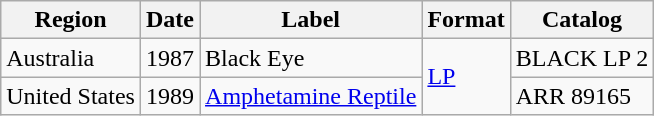<table class="wikitable">
<tr>
<th>Region</th>
<th>Date</th>
<th>Label</th>
<th>Format</th>
<th>Catalog</th>
</tr>
<tr>
<td>Australia</td>
<td>1987</td>
<td>Black Eye</td>
<td rowspan="2"><a href='#'>LP</a></td>
<td>BLACK LP 2</td>
</tr>
<tr>
<td>United States</td>
<td>1989</td>
<td><a href='#'>Amphetamine Reptile</a></td>
<td>ARR 89165</td>
</tr>
</table>
